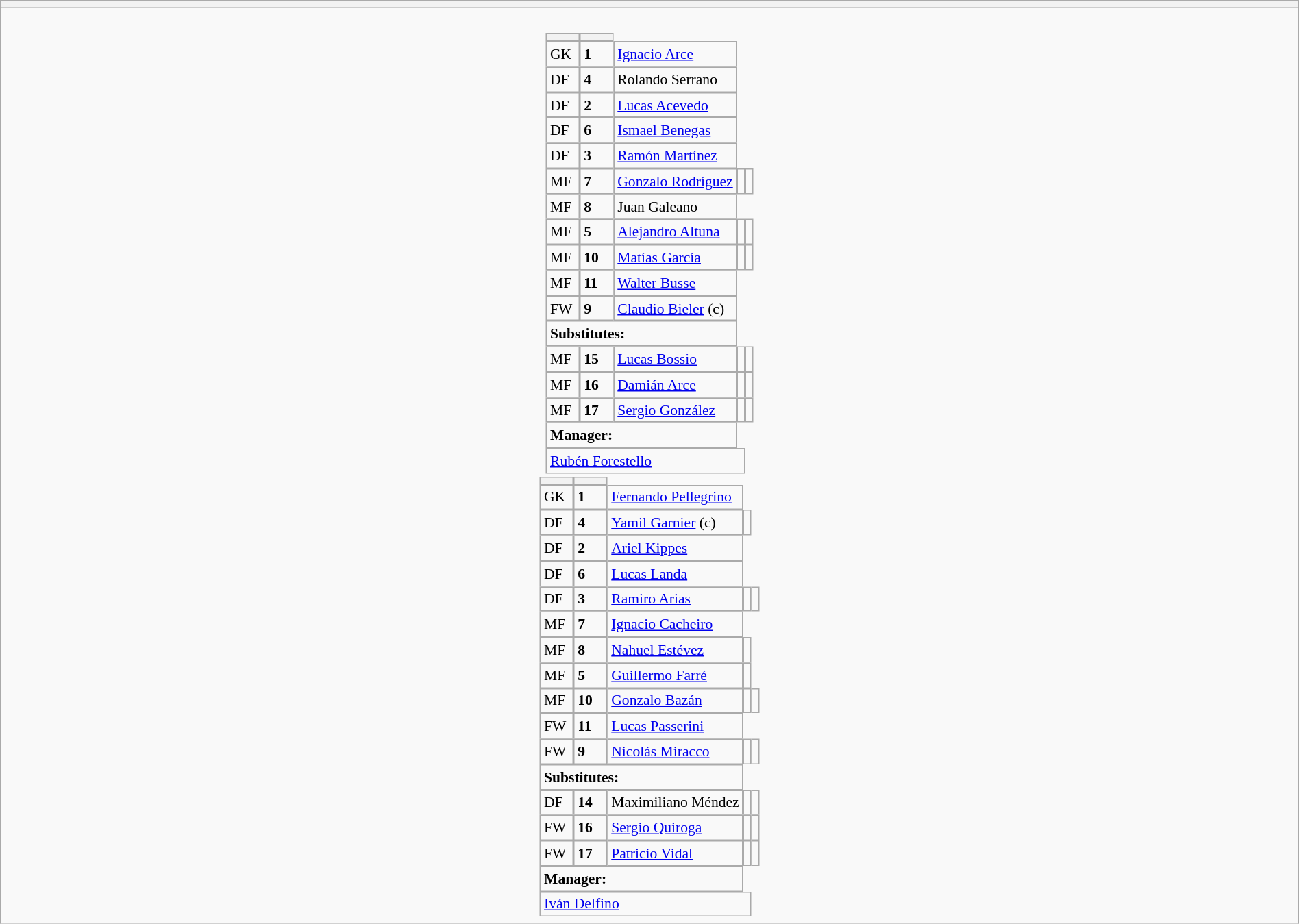<table style="width:100%" class="wikitable collapsible collapsed">
<tr>
<th></th>
</tr>
<tr>
<td><br>






<table style="font-size:90%; margin:0.2em auto;" cellspacing="0" cellpadding="0">
<tr>
<th width="25"></th>
<th width="25"></th>
</tr>
<tr>
<td>GK</td>
<td><strong>1</strong></td>
<td> <a href='#'>Ignacio Arce</a></td>
</tr>
<tr>
<td>DF</td>
<td><strong>4</strong></td>
<td> Rolando Serrano</td>
</tr>
<tr>
<td>DF</td>
<td><strong>2</strong></td>
<td> <a href='#'>Lucas Acevedo</a></td>
</tr>
<tr>
<td>DF</td>
<td><strong>6</strong></td>
<td> <a href='#'>Ismael Benegas</a></td>
</tr>
<tr>
<td>DF</td>
<td><strong>3</strong></td>
<td> <a href='#'>Ramón Martínez</a></td>
</tr>
<tr>
<td>MF</td>
<td><strong>7</strong></td>
<td> <a href='#'>Gonzalo Rodríguez</a></td>
<td></td>
<td></td>
</tr>
<tr>
<td>MF</td>
<td><strong>8</strong></td>
<td> Juan Galeano</td>
</tr>
<tr>
<td>MF</td>
<td><strong>5</strong></td>
<td> <a href='#'>Alejandro Altuna</a></td>
<td></td>
<td></td>
</tr>
<tr>
<td>MF</td>
<td><strong>10</strong></td>
<td> <a href='#'>Matías García</a></td>
<td></td>
<td></td>
</tr>
<tr>
<td>MF</td>
<td><strong>11</strong></td>
<td> <a href='#'>Walter Busse</a></td>
</tr>
<tr>
<td>FW</td>
<td><strong>9</strong></td>
<td> <a href='#'>Claudio Bieler</a> (c)</td>
</tr>
<tr>
<td colspan=3><strong>Substitutes:</strong></td>
</tr>
<tr>
<td>MF</td>
<td><strong>15</strong></td>
<td> <a href='#'>Lucas Bossio</a></td>
<td></td>
<td></td>
</tr>
<tr>
<td>MF</td>
<td><strong>16</strong></td>
<td> <a href='#'>Damián Arce</a></td>
<td></td>
<td></td>
</tr>
<tr>
<td>MF</td>
<td><strong>17</strong></td>
<td> <a href='#'>Sergio González</a></td>
<td></td>
<td></td>
</tr>
<tr>
<td colspan=3><strong>Manager:</strong></td>
</tr>
<tr>
<td colspan=4> <a href='#'>Rubén Forestello</a></td>
</tr>
</table>
<table cellspacing="0" cellpadding="0" style="font-size:90%; margin:0.2em auto;">
<tr>
<th width="25"></th>
<th width="25"></th>
</tr>
<tr>
<td>GK</td>
<td><strong>1</strong></td>
<td> <a href='#'>Fernando Pellegrino</a></td>
</tr>
<tr>
<td>DF</td>
<td><strong>4</strong></td>
<td> <a href='#'>Yamil Garnier</a> (c)</td>
<td></td>
</tr>
<tr>
<td>DF</td>
<td><strong>2</strong></td>
<td> <a href='#'>Ariel Kippes</a></td>
</tr>
<tr>
<td>DF</td>
<td><strong>6</strong></td>
<td> <a href='#'>Lucas Landa</a></td>
</tr>
<tr>
<td>DF</td>
<td><strong>3</strong></td>
<td> <a href='#'>Ramiro Arias</a></td>
<td></td>
<td></td>
</tr>
<tr>
<td>MF</td>
<td><strong>7</strong></td>
<td> <a href='#'>Ignacio Cacheiro</a></td>
</tr>
<tr>
<td>MF</td>
<td><strong>8</strong></td>
<td> <a href='#'>Nahuel Estévez</a></td>
<td></td>
</tr>
<tr>
<td>MF</td>
<td><strong>5</strong></td>
<td> <a href='#'>Guillermo Farré</a></td>
<td></td>
</tr>
<tr>
<td>MF</td>
<td><strong>10</strong></td>
<td> <a href='#'>Gonzalo Bazán</a></td>
<td></td>
<td></td>
</tr>
<tr>
<td>FW</td>
<td><strong>11</strong></td>
<td> <a href='#'>Lucas Passerini</a></td>
</tr>
<tr>
<td>FW</td>
<td><strong>9</strong></td>
<td> <a href='#'>Nicolás Miracco</a></td>
<td></td>
<td></td>
</tr>
<tr>
<td colspan=3><strong>Substitutes:</strong></td>
</tr>
<tr>
<td>DF</td>
<td><strong>14</strong></td>
<td> Maximiliano Méndez</td>
<td></td>
<td></td>
</tr>
<tr>
<td>FW</td>
<td><strong>16</strong></td>
<td> <a href='#'>Sergio Quiroga</a></td>
<td></td>
<td></td>
</tr>
<tr>
<td>FW</td>
<td><strong>17</strong></td>
<td> <a href='#'>Patricio Vidal</a></td>
<td></td>
<td></td>
</tr>
<tr>
<td colspan=3><strong>Manager:</strong></td>
</tr>
<tr>
<td colspan=4> <a href='#'>Iván Delfino</a></td>
</tr>
</table>
</td>
</tr>
</table>
